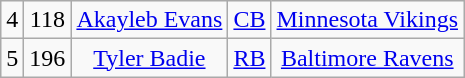<table class="wikitable" style="text-align:center">
<tr>
<td>4</td>
<td>118</td>
<td><a href='#'>Akayleb Evans</a></td>
<td><a href='#'>CB</a></td>
<td><a href='#'>Minnesota Vikings</a></td>
</tr>
<tr>
<td>5</td>
<td>196</td>
<td><a href='#'>Tyler Badie</a></td>
<td><a href='#'>RB</a></td>
<td><a href='#'>Baltimore Ravens</a></td>
</tr>
</table>
